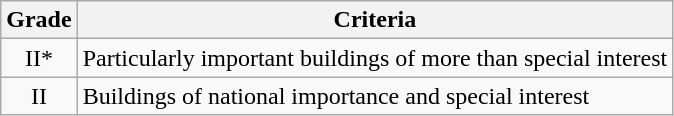<table class="wikitable">
<tr>
<th>Grade</th>
<th>Criteria</th>
</tr>
<tr>
<td align="center" >II*</td>
<td>Particularly important buildings of more than special interest</td>
</tr>
<tr>
<td align="center" >II</td>
<td>Buildings of national importance and special interest</td>
</tr>
</table>
